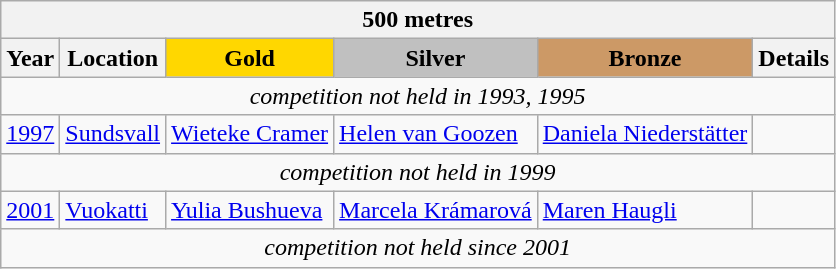<table class="wikitable">
<tr>
<th colspan=6 align=center><strong>500 metres</strong></th>
</tr>
<tr>
<th>Year</th>
<th>Location</th>
<td align=center bgcolor=gold><strong>Gold</strong></td>
<td align=center bgcolor=silver><strong>Silver</strong></td>
<td align=center bgcolor=cc9966><strong>Bronze</strong></td>
<th>Details</th>
</tr>
<tr>
<td colspan=6 align=center><em>competition not held in 1993, 1995</em></td>
</tr>
<tr>
<td><a href='#'>1997</a></td>
<td> <a href='#'>Sundsvall</a></td>
<td> <a href='#'>Wieteke Cramer</a></td>
<td> <a href='#'>Helen van Goozen</a></td>
<td> <a href='#'>Daniela Niederstätter</a></td>
<td></td>
</tr>
<tr>
<td colspan=6 align=center><em>competition not held in 1999</em></td>
</tr>
<tr>
<td><a href='#'>2001</a></td>
<td> <a href='#'>Vuokatti</a></td>
<td> <a href='#'>Yulia Bushueva</a></td>
<td> <a href='#'>Marcela Krámarová</a></td>
<td> <a href='#'>Maren Haugli</a></td>
<td></td>
</tr>
<tr>
<td colspan=6 align=center><em>competition not held since 2001</em></td>
</tr>
</table>
